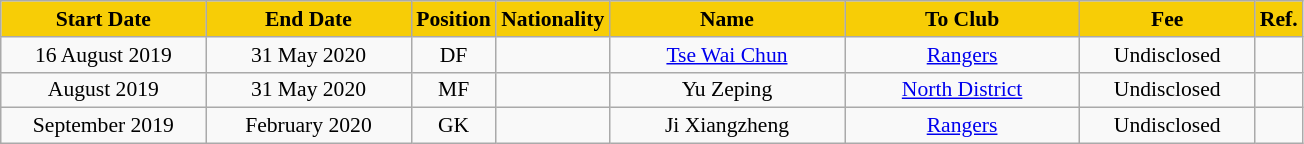<table class="wikitable"  style="text-align:center; font-size:90%;">
<tr>
<th style="background:#f7cd06; color:#000000; width:130px;">Start Date</th>
<th style="background:#f7cd06; color:#000000; width:130px;">End Date</th>
<th style="background:#f7cd06; color:#000000; width:50px;">Position</th>
<th style="background:#f7cd06; color:#000000; width:50px;">Nationality</th>
<th style="background:#f7cd06; color:#000000; width:150px;">Name</th>
<th style="background:#f7cd06; color:#000000; width:150px;">To Club</th>
<th style="background:#f7cd06; color:#000000; width:110px;">Fee</th>
<th style="background:#f7cd06; color:#000000; width:25px;">Ref.</th>
</tr>
<tr>
<td>16 August 2019</td>
<td>31 May 2020</td>
<td>DF</td>
<td></td>
<td><a href='#'>Tse Wai Chun</a></td>
<td><a href='#'>Rangers</a></td>
<td>Undisclosed</td>
<td></td>
</tr>
<tr>
<td>August 2019</td>
<td>31 May 2020</td>
<td>MF</td>
<td></td>
<td>Yu Zeping</td>
<td><a href='#'>North District</a></td>
<td>Undisclosed</td>
<td></td>
</tr>
<tr>
<td>September 2019</td>
<td>February 2020</td>
<td>GK</td>
<td></td>
<td>Ji Xiangzheng</td>
<td><a href='#'>Rangers</a></td>
<td>Undisclosed</td>
<td></td>
</tr>
</table>
